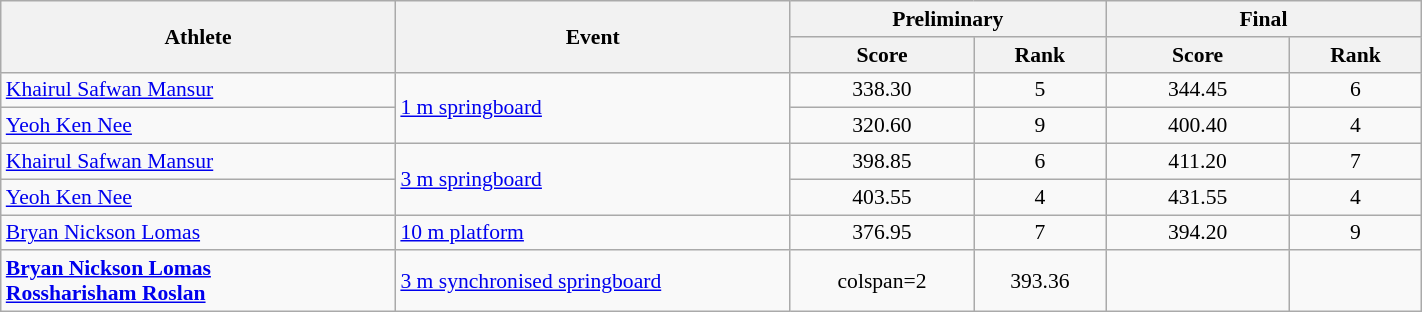<table class="wikitable" width="75%" style="text-align:center; font-size:90%;">
<tr>
<th rowspan="2" width="15%">Athlete</th>
<th rowspan="2" width="15%">Event</th>
<th colspan="2" width="12%">Preliminary</th>
<th colspan="2" width="12%">Final</th>
</tr>
<tr>
<th width="7%">Score</th>
<th>Rank</th>
<th width="7%">Score</th>
<th>Rank</th>
</tr>
<tr>
<td align=left><a href='#'>Khairul Safwan Mansur</a></td>
<td align=left rowspan=2><a href='#'>1 m springboard</a></td>
<td>338.30</td>
<td>5 <strong></strong></td>
<td>344.45</td>
<td>6</td>
</tr>
<tr>
<td align=left><a href='#'>Yeoh Ken Nee</a></td>
<td>320.60</td>
<td>9 <strong></strong></td>
<td>400.40</td>
<td>4</td>
</tr>
<tr>
<td align=left><a href='#'>Khairul Safwan Mansur</a></td>
<td align=left rowspan=2><a href='#'>3 m springboard</a></td>
<td>398.85</td>
<td>6 <strong></strong></td>
<td>411.20</td>
<td>7</td>
</tr>
<tr>
<td align=left><a href='#'>Yeoh Ken Nee</a></td>
<td>403.55</td>
<td>4 <strong></strong></td>
<td>431.55</td>
<td>4</td>
</tr>
<tr>
<td align=left><a href='#'>Bryan Nickson Lomas</a></td>
<td align=left><a href='#'>10 m platform</a></td>
<td>376.95</td>
<td>7 <strong></strong></td>
<td>394.20</td>
<td>9</td>
</tr>
<tr>
<td align=left><strong><a href='#'>Bryan Nickson Lomas</a><br><a href='#'>Rossharisham Roslan</a></strong></td>
<td align=left><a href='#'>3 m synchronised springboard</a></td>
<td>colspan=2 </td>
<td>393.36</td>
<td></td>
</tr>
</table>
